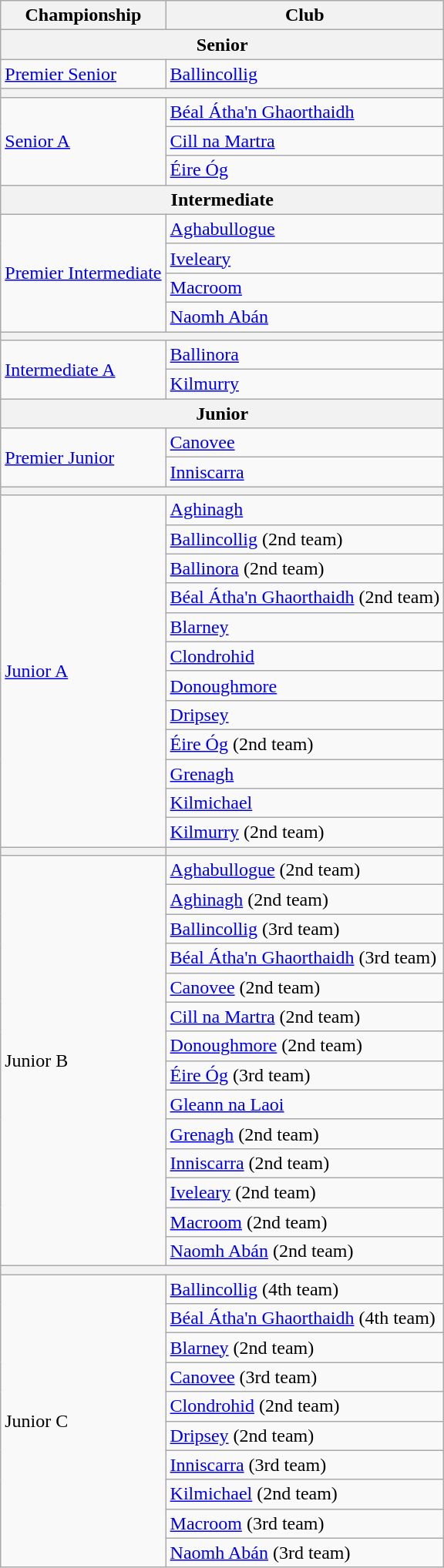<table class="wikitable sortable">
<tr>
<th>Championship</th>
<th>Club</th>
</tr>
<tr>
<th colspan="2">Senior</th>
</tr>
<tr>
<td><a href='#'>Premier Senior</a></td>
<td> <a href='#'>Ballincollig</a></td>
</tr>
<tr>
<th colspan="2"></th>
</tr>
<tr>
<td rowspan="3"><a href='#'>Senior A</a></td>
<td> <a href='#'>Béal Átha'n Ghaorthaidh</a></td>
</tr>
<tr>
<td> <a href='#'>Cill na Martra</a></td>
</tr>
<tr>
<td> <a href='#'>Éire Óg</a></td>
</tr>
<tr>
<th colspan="2">Intermediate</th>
</tr>
<tr>
<td rowspan="4"><a href='#'>Premier Intermediate</a></td>
<td> <a href='#'>Aghabullogue</a></td>
</tr>
<tr>
<td> <a href='#'>Iveleary</a></td>
</tr>
<tr>
<td> <a href='#'>Macroom</a></td>
</tr>
<tr>
<td> <a href='#'>Naomh Abán</a></td>
</tr>
<tr>
<th colspan="2"></th>
</tr>
<tr>
<td rowspan="2"><a href='#'>Intermediate A</a></td>
<td> <a href='#'>Ballinora</a></td>
</tr>
<tr>
<td> <a href='#'>Kilmurry</a></td>
</tr>
<tr>
<th colspan="2">Junior</th>
</tr>
<tr>
<td rowspan="2"><a href='#'>Premier Junior</a></td>
<td> <a href='#'>Canovee</a></td>
</tr>
<tr>
<td> <a href='#'>Inniscarra</a></td>
</tr>
<tr>
<th colspan="2"></th>
</tr>
<tr>
<td rowspan="12"><a href='#'>Junior A</a></td>
<td> <a href='#'>Aghinagh</a></td>
</tr>
<tr>
<td> <a href='#'>Ballincollig</a> (2nd team)</td>
</tr>
<tr>
<td> <a href='#'>Ballinora</a> (2nd team)</td>
</tr>
<tr>
<td> <a href='#'>Béal Átha'n Ghaorthaidh</a> (2nd team)</td>
</tr>
<tr>
<td> <a href='#'>Blarney</a></td>
</tr>
<tr>
<td> <a href='#'>Clondrohid</a></td>
</tr>
<tr>
<td> <a href='#'>Donoughmore</a></td>
</tr>
<tr>
<td> <a href='#'>Dripsey</a></td>
</tr>
<tr>
<td> <a href='#'>Éire Óg</a> (2nd team)</td>
</tr>
<tr>
<td> <a href='#'>Grenagh</a></td>
</tr>
<tr>
<td> <a href='#'>Kilmichael</a></td>
</tr>
<tr>
<td> <a href='#'>Kilmurry</a> (2nd team)</td>
</tr>
<tr>
<th></th>
<th></th>
</tr>
<tr>
<td rowspan="14">Junior B</td>
<td> <a href='#'>Aghabullogue</a> (2nd team)</td>
</tr>
<tr>
<td> <a href='#'>Aghinagh</a> (2nd team)</td>
</tr>
<tr>
<td> <a href='#'>Ballincollig</a> (3rd team)</td>
</tr>
<tr>
<td> <a href='#'>Béal Átha'n Ghaorthaidh</a> (3rd team)</td>
</tr>
<tr>
<td> <a href='#'>Canovee</a> (2nd team)</td>
</tr>
<tr>
<td> <a href='#'>Cill na Martra</a> (2nd team)</td>
</tr>
<tr>
<td> <a href='#'>Donoughmore</a> (2nd team)</td>
</tr>
<tr>
<td> <a href='#'>Éire Óg</a> (3rd team)</td>
</tr>
<tr>
<td> <a href='#'>Gleann na Laoi</a></td>
</tr>
<tr>
<td> <a href='#'>Grenagh</a> (2nd team)</td>
</tr>
<tr>
<td> <a href='#'>Inniscarra</a> (2nd team)</td>
</tr>
<tr>
<td> <a href='#'>Iveleary</a> (2nd team)</td>
</tr>
<tr>
<td> <a href='#'>Macroom</a> (2nd team)</td>
</tr>
<tr>
<td> <a href='#'>Naomh Abán</a> (2nd team)</td>
</tr>
<tr>
<th colspan="2"></th>
</tr>
<tr>
<td rowspan="10">Junior C</td>
<td> <a href='#'>Ballincollig</a> (4th team)</td>
</tr>
<tr>
<td> <a href='#'>Béal Átha'n Ghaorthaidh</a> (4th team)</td>
</tr>
<tr>
<td> <a href='#'>Blarney</a> (2nd team)</td>
</tr>
<tr>
<td> <a href='#'>Canovee</a> (3rd team)</td>
</tr>
<tr>
<td> <a href='#'>Clondrohid</a> (2nd team)</td>
</tr>
<tr>
<td> <a href='#'>Dripsey</a> (2nd team)</td>
</tr>
<tr>
<td> <a href='#'>Inniscarra</a> (3rd team)</td>
</tr>
<tr>
<td> <a href='#'>Kilmichael</a> (2nd team)</td>
</tr>
<tr>
<td> <a href='#'>Macroom</a> (3rd team)</td>
</tr>
<tr>
<td> <a href='#'>Naomh Abán</a> (3rd team)</td>
</tr>
</table>
